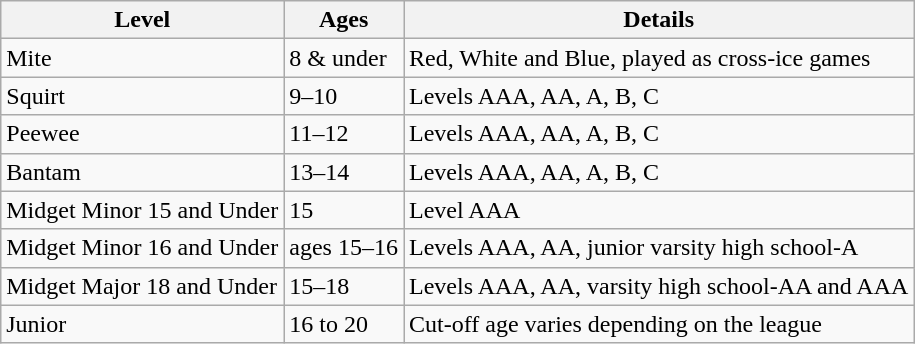<table class="wikitable">
<tr>
<th>Level</th>
<th>Ages</th>
<th>Details</th>
</tr>
<tr>
<td>Mite</td>
<td>8 & under</td>
<td>Red, White and Blue, played as cross-ice games</td>
</tr>
<tr>
<td>Squirt</td>
<td>9–10</td>
<td>Levels AAA, AA, A, B, C</td>
</tr>
<tr>
<td>Peewee</td>
<td>11–12</td>
<td>Levels AAA, AA, A, B, C</td>
</tr>
<tr>
<td>Bantam</td>
<td>13–14</td>
<td>Levels AAA, AA, A, B, C</td>
</tr>
<tr>
<td>Midget Minor 15 and Under</td>
<td>15</td>
<td>Level AAA</td>
</tr>
<tr>
<td>Midget Minor 16 and Under</td>
<td>ages 15–16</td>
<td>Levels AAA, AA, junior varsity high school-A</td>
</tr>
<tr>
<td>Midget Major 18 and Under</td>
<td>15–18</td>
<td>Levels AAA, AA, varsity high school-AA and AAA</td>
</tr>
<tr>
<td>Junior</td>
<td>16 to 20</td>
<td>Cut-off age varies depending on the league</td>
</tr>
</table>
